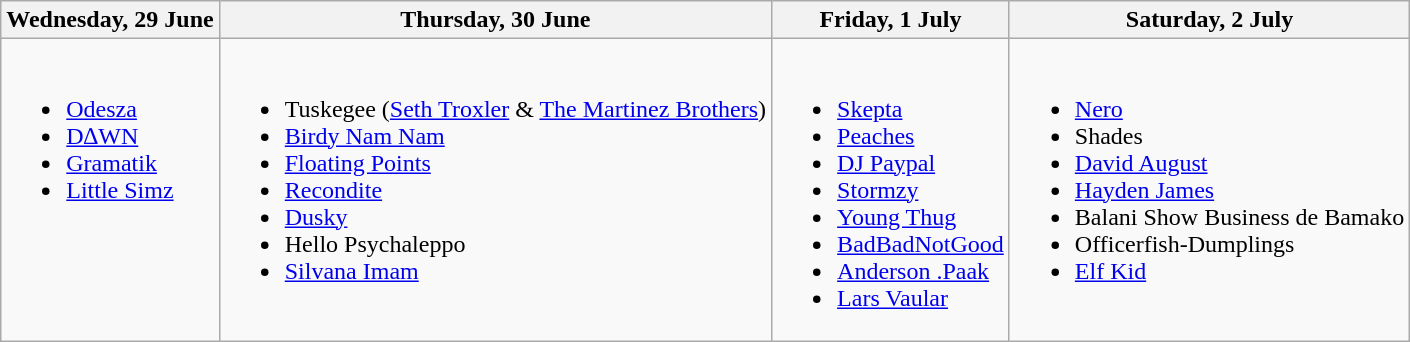<table class="wikitable">
<tr>
<th>Wednesday, 29 June</th>
<th>Thursday, 30 June</th>
<th>Friday, 1 July</th>
<th>Saturday, 2 July</th>
</tr>
<tr valign="top">
<td><br><ul><li><a href='#'>Odesza</a></li><li><a href='#'>D∆WN</a></li><li><a href='#'>Gramatik</a></li><li><a href='#'>Little Simz</a></li></ul></td>
<td><br><ul><li>Tuskegee (<a href='#'>Seth Troxler</a> & <a href='#'>The Martinez Brothers</a>)</li><li><a href='#'>Birdy Nam Nam</a></li><li><a href='#'>Floating Points</a></li><li><a href='#'>Recondite</a></li><li><a href='#'>Dusky</a></li><li>Hello Psychaleppo</li><li><a href='#'>Silvana Imam</a></li></ul></td>
<td><br><ul><li><a href='#'>Skepta</a></li><li><a href='#'>Peaches</a></li><li><a href='#'>DJ Paypal</a></li><li><a href='#'>Stormzy</a></li><li><a href='#'>Young Thug</a></li><li><a href='#'>BadBadNotGood</a></li><li><a href='#'>Anderson .Paak</a></li><li><a href='#'>Lars Vaular</a></li></ul></td>
<td><br><ul><li><a href='#'>Nero</a></li><li>Shades</li><li><a href='#'>David August</a></li><li><a href='#'>Hayden James</a></li><li>Balani Show Business de Bamako</li><li>Officerfish-Dumplings</li><li><a href='#'>Elf Kid</a></li></ul></td>
</tr>
</table>
